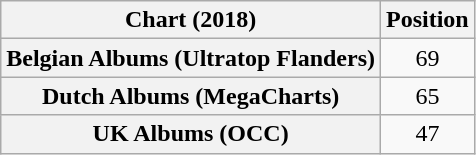<table class="wikitable sortable plainrowheaders" style="text-align:center">
<tr>
<th scope="col">Chart (2018)</th>
<th scope="col">Position</th>
</tr>
<tr>
<th scope="row">Belgian Albums (Ultratop Flanders)</th>
<td>69</td>
</tr>
<tr>
<th scope="row">Dutch Albums (MegaCharts)</th>
<td>65</td>
</tr>
<tr>
<th scope="row">UK Albums (OCC)</th>
<td>47</td>
</tr>
</table>
